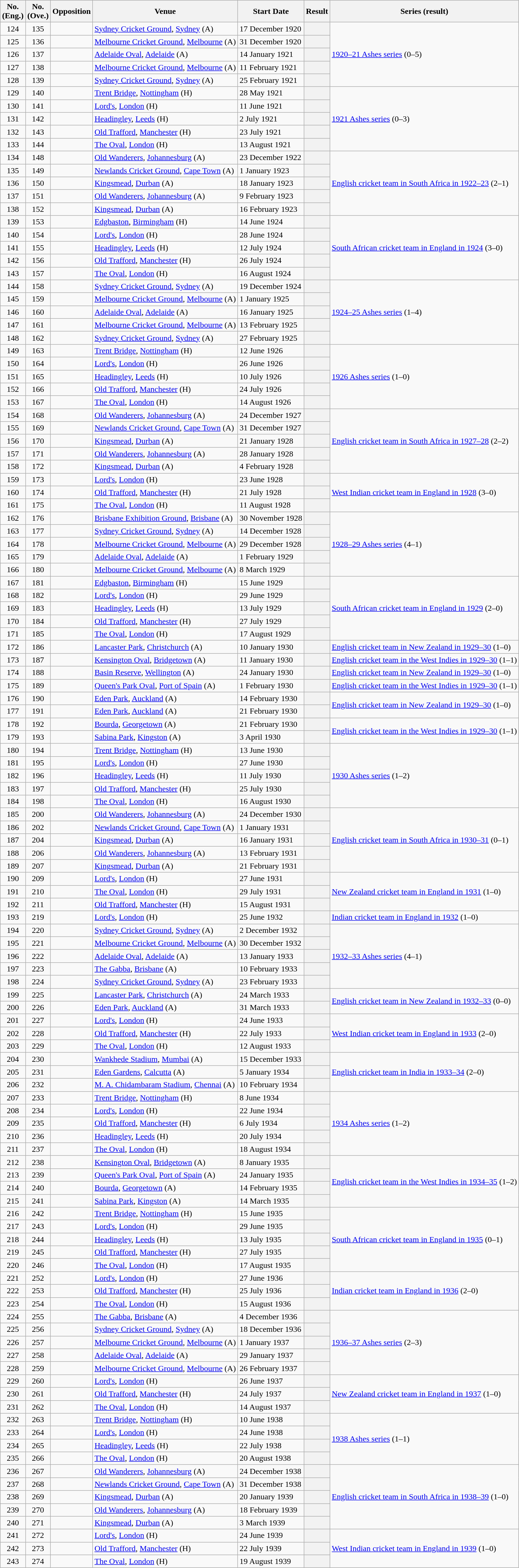<table class="wikitable sortable plainrowheaders">
<tr>
<th scope="col">No.<br>(Eng.)</th>
<th scope="col">No.<br>(Ove.)</th>
<th scope="col">Opposition</th>
<th scope="col">Venue</th>
<th scope="col" data-sort-type="date">Start Date</th>
<th scope="col" data-sort-type="number">Result</th>
<th scope="col" class="unsortable">Series (result)</th>
</tr>
<tr>
<td align=center>124</td>
<td align=center>135</td>
<td></td>
<td><a href='#'>Sydney Cricket Ground</a>, <a href='#'>Sydney</a> (A)</td>
<td>17 December 1920</td>
<th scope=row></th>
<td rowspan=5><a href='#'>1920–21 Ashes series</a> (0–5)</td>
</tr>
<tr>
<td align=center>125</td>
<td align=center>136</td>
<td></td>
<td><a href='#'>Melbourne Cricket Ground</a>, <a href='#'>Melbourne</a> (A)</td>
<td>31 December 1920</td>
<th scope=row></th>
</tr>
<tr>
<td align=center>126</td>
<td align=center>137</td>
<td></td>
<td><a href='#'>Adelaide Oval</a>, <a href='#'>Adelaide</a> (A)</td>
<td>14 January 1921</td>
<th scope=row></th>
</tr>
<tr>
<td align=center>127</td>
<td align=center>138</td>
<td></td>
<td><a href='#'>Melbourne Cricket Ground</a>, <a href='#'>Melbourne</a> (A)</td>
<td>11 February 1921</td>
<th scope=row></th>
</tr>
<tr>
<td align=center>128</td>
<td align=center>139</td>
<td></td>
<td><a href='#'>Sydney Cricket Ground</a>, <a href='#'>Sydney</a> (A)</td>
<td>25 February 1921</td>
<th scope=row></th>
</tr>
<tr>
<td align=center>129</td>
<td align=center>140</td>
<td></td>
<td><a href='#'>Trent Bridge</a>, <a href='#'>Nottingham</a> (H)</td>
<td>28 May 1921</td>
<th scope=row></th>
<td rowspan=5><a href='#'>1921 Ashes series</a> (0–3)</td>
</tr>
<tr>
<td align=center>130</td>
<td align=center>141</td>
<td></td>
<td><a href='#'>Lord's</a>, <a href='#'>London</a> (H)</td>
<td>11 June 1921</td>
<th scope=row></th>
</tr>
<tr>
<td align=center>131</td>
<td align=center>142</td>
<td></td>
<td><a href='#'>Headingley</a>, <a href='#'>Leeds</a> (H)</td>
<td>2 July 1921</td>
<th scope=row></th>
</tr>
<tr>
<td align=center>132</td>
<td align=center>143</td>
<td></td>
<td><a href='#'>Old Trafford</a>, <a href='#'>Manchester</a> (H)</td>
<td>23 July 1921</td>
<th scope=row></th>
</tr>
<tr>
<td align=center>133</td>
<td align=center>144</td>
<td></td>
<td><a href='#'>The Oval</a>, <a href='#'>London</a> (H)</td>
<td>13 August 1921</td>
<th scope=row></th>
</tr>
<tr>
<td align=center>134</td>
<td align=center>148</td>
<td></td>
<td><a href='#'>Old Wanderers</a>, <a href='#'>Johannesburg</a> (A)</td>
<td>23 December 1922</td>
<th scope=row></th>
<td rowspan=5><a href='#'>English cricket team in South Africa in 1922–23</a> (2–1)</td>
</tr>
<tr>
<td align=center>135</td>
<td align=center>149</td>
<td></td>
<td><a href='#'>Newlands Cricket Ground</a>, <a href='#'>Cape Town</a> (A)</td>
<td>1 January 1923</td>
<th scope=row></th>
</tr>
<tr>
<td align=center>136</td>
<td align=center>150</td>
<td></td>
<td><a href='#'>Kingsmead</a>, <a href='#'>Durban</a> (A)</td>
<td>18 January 1923</td>
<th scope=row></th>
</tr>
<tr>
<td align=center>137</td>
<td align=center>151</td>
<td></td>
<td><a href='#'>Old Wanderers</a>, <a href='#'>Johannesburg</a> (A)</td>
<td>9 February 1923</td>
<th scope=row></th>
</tr>
<tr>
<td align=center>138</td>
<td align=center>152</td>
<td></td>
<td><a href='#'>Kingsmead</a>, <a href='#'>Durban</a> (A)</td>
<td>16 February 1923</td>
<th scope=row></th>
</tr>
<tr>
<td align=center>139</td>
<td align=center>153</td>
<td></td>
<td><a href='#'>Edgbaston</a>, <a href='#'>Birmingham</a> (H)</td>
<td>14 June 1924</td>
<th scope=row></th>
<td rowspan=5><a href='#'>South African cricket team in England in 1924</a> (3–0)</td>
</tr>
<tr>
<td align=center>140</td>
<td align=center>154</td>
<td></td>
<td><a href='#'>Lord's</a>, <a href='#'>London</a> (H)</td>
<td>28 June 1924</td>
<th scope=row></th>
</tr>
<tr>
<td align=center>141</td>
<td align=center>155</td>
<td></td>
<td><a href='#'>Headingley</a>, <a href='#'>Leeds</a> (H)</td>
<td>12 July 1924</td>
<th scope=row></th>
</tr>
<tr>
<td align=center>142</td>
<td align=center>156</td>
<td></td>
<td><a href='#'>Old Trafford</a>, <a href='#'>Manchester</a> (H)</td>
<td>26 July 1924</td>
<th scope=row></th>
</tr>
<tr>
<td align=center>143</td>
<td align=center>157</td>
<td></td>
<td><a href='#'>The Oval</a>, <a href='#'>London</a> (H)</td>
<td>16 August 1924</td>
<th scope=row></th>
</tr>
<tr>
<td align=center>144</td>
<td align=center>158</td>
<td></td>
<td><a href='#'>Sydney Cricket Ground</a>, <a href='#'>Sydney</a> (A)</td>
<td>19 December 1924</td>
<th scope=row></th>
<td rowspan=5><a href='#'>1924–25 Ashes series</a> (1–4)</td>
</tr>
<tr>
<td align=center>145</td>
<td align=center>159</td>
<td></td>
<td><a href='#'>Melbourne Cricket Ground</a>, <a href='#'>Melbourne</a> (A)</td>
<td>1 January 1925</td>
<th scope=row></th>
</tr>
<tr>
<td align=center>146</td>
<td align=center>160</td>
<td></td>
<td><a href='#'>Adelaide Oval</a>, <a href='#'>Adelaide</a> (A)</td>
<td>16 January 1925</td>
<th scope=row></th>
</tr>
<tr>
<td align=center>147</td>
<td align=center>161</td>
<td></td>
<td><a href='#'>Melbourne Cricket Ground</a>, <a href='#'>Melbourne</a> (A)</td>
<td>13 February 1925</td>
<th scope=row></th>
</tr>
<tr>
<td align=center>148</td>
<td align=center>162</td>
<td></td>
<td><a href='#'>Sydney Cricket Ground</a>, <a href='#'>Sydney</a> (A)</td>
<td>27 February 1925</td>
<th scope=row></th>
</tr>
<tr>
<td align=center>149</td>
<td align=center>163</td>
<td></td>
<td><a href='#'>Trent Bridge</a>, <a href='#'>Nottingham</a> (H)</td>
<td>12 June 1926</td>
<th scope=row></th>
<td rowspan=5><a href='#'>1926 Ashes series</a> (1–0)</td>
</tr>
<tr>
<td align=center>150</td>
<td align=center>164</td>
<td></td>
<td><a href='#'>Lord's</a>, <a href='#'>London</a> (H)</td>
<td>26 June 1926</td>
<th scope=row></th>
</tr>
<tr>
<td align=center>151</td>
<td align=center>165</td>
<td></td>
<td><a href='#'>Headingley</a>, <a href='#'>Leeds</a> (H)</td>
<td>10 July 1926</td>
<th scope=row></th>
</tr>
<tr>
<td align=center>152</td>
<td align=center>166</td>
<td></td>
<td><a href='#'>Old Trafford</a>, <a href='#'>Manchester</a> (H)</td>
<td>24 July 1926</td>
<th scope=row></th>
</tr>
<tr>
<td align=center>153</td>
<td align=center>167</td>
<td></td>
<td><a href='#'>The Oval</a>, <a href='#'>London</a> (H)</td>
<td>14 August 1926</td>
<th scope=row></th>
</tr>
<tr>
<td align=center>154</td>
<td align=center>168</td>
<td></td>
<td><a href='#'>Old Wanderers</a>, <a href='#'>Johannesburg</a> (A)</td>
<td>24 December 1927</td>
<th scope=row></th>
<td rowspan=5><a href='#'>English cricket team in South Africa in 1927–28</a> (2–2)</td>
</tr>
<tr>
<td align=center>155</td>
<td align=center>169</td>
<td></td>
<td><a href='#'>Newlands Cricket Ground</a>, <a href='#'>Cape Town</a> (A)</td>
<td>31 December 1927</td>
<th scope=row></th>
</tr>
<tr>
<td align=center>156</td>
<td align=center>170</td>
<td></td>
<td><a href='#'>Kingsmead</a>, <a href='#'>Durban</a> (A)</td>
<td>21 January 1928</td>
<th scope=row></th>
</tr>
<tr>
<td align=center>157</td>
<td align=center>171</td>
<td></td>
<td><a href='#'>Old Wanderers</a>, <a href='#'>Johannesburg</a> (A)</td>
<td>28 January 1928</td>
<th scope=row></th>
</tr>
<tr>
<td align=center>158</td>
<td align=center>172</td>
<td></td>
<td><a href='#'>Kingsmead</a>, <a href='#'>Durban</a> (A)</td>
<td>4 February 1928</td>
<th scope=row></th>
</tr>
<tr>
<td align=center>159</td>
<td align=center>173</td>
<td></td>
<td><a href='#'>Lord's</a>, <a href='#'>London</a> (H)</td>
<td>23 June 1928</td>
<th scope=row></th>
<td rowspan=3><a href='#'>West Indian cricket team in England in 1928</a> (3–0)</td>
</tr>
<tr>
<td align=center>160</td>
<td align=center>174</td>
<td></td>
<td><a href='#'>Old Trafford</a>, <a href='#'>Manchester</a> (H)</td>
<td>21 July 1928</td>
<th scope=row></th>
</tr>
<tr>
<td align=center>161</td>
<td align=center>175</td>
<td></td>
<td><a href='#'>The Oval</a>, <a href='#'>London</a> (H)</td>
<td>11 August 1928</td>
<th scope=row></th>
</tr>
<tr>
<td align=center>162</td>
<td align=center>176</td>
<td></td>
<td><a href='#'>Brisbane Exhibition Ground</a>, <a href='#'>Brisbane</a> (A)</td>
<td>30 November 1928</td>
<th scope=row></th>
<td rowspan=5><a href='#'>1928–29 Ashes series</a> (4–1)</td>
</tr>
<tr>
<td align=center>163</td>
<td align=center>177</td>
<td></td>
<td><a href='#'>Sydney Cricket Ground</a>, <a href='#'>Sydney</a> (A)</td>
<td>14 December 1928</td>
<th scope=row></th>
</tr>
<tr>
<td align=center>164</td>
<td align=center>178</td>
<td></td>
<td><a href='#'>Melbourne Cricket Ground</a>, <a href='#'>Melbourne</a> (A)</td>
<td>29 December 1928</td>
<th scope=row></th>
</tr>
<tr>
<td align=center>165</td>
<td align=center>179</td>
<td></td>
<td><a href='#'>Adelaide Oval</a>, <a href='#'>Adelaide</a> (A)</td>
<td>1 February 1929</td>
<th scope=row></th>
</tr>
<tr>
<td align=center>166</td>
<td align=center>180</td>
<td></td>
<td><a href='#'>Melbourne Cricket Ground</a>, <a href='#'>Melbourne</a> (A)</td>
<td>8 March 1929</td>
<th scope=row></th>
</tr>
<tr>
<td align=center>167</td>
<td align=center>181</td>
<td></td>
<td><a href='#'>Edgbaston</a>, <a href='#'>Birmingham</a> (H)</td>
<td>15 June 1929</td>
<th scope=row></th>
<td rowspan=5><a href='#'>South African cricket team in England in 1929</a> (2–0)</td>
</tr>
<tr>
<td align=center>168</td>
<td align=center>182</td>
<td></td>
<td><a href='#'>Lord's</a>, <a href='#'>London</a> (H)</td>
<td>29 June 1929</td>
<th scope=row></th>
</tr>
<tr>
<td align=center>169</td>
<td align=center>183</td>
<td></td>
<td><a href='#'>Headingley</a>, <a href='#'>Leeds</a> (H)</td>
<td>13 July 1929</td>
<th scope=row></th>
</tr>
<tr>
<td align=center>170</td>
<td align=center>184</td>
<td></td>
<td><a href='#'>Old Trafford</a>, <a href='#'>Manchester</a> (H)</td>
<td>27 July 1929</td>
<th scope=row></th>
</tr>
<tr>
<td align=center>171</td>
<td align=center>185</td>
<td></td>
<td><a href='#'>The Oval</a>, <a href='#'>London</a> (H)</td>
<td>17 August 1929</td>
<th scope=row></th>
</tr>
<tr>
<td align=center>172</td>
<td align=center>186</td>
<td></td>
<td><a href='#'>Lancaster Park</a>, <a href='#'>Christchurch</a> (A)</td>
<td>10 January 1930</td>
<th scope=row></th>
<td><a href='#'>English cricket team in New Zealand in 1929–30</a> (1–0)</td>
</tr>
<tr>
<td align=center>173</td>
<td align=center>187</td>
<td></td>
<td><a href='#'>Kensington Oval</a>, <a href='#'>Bridgetown</a> (A)</td>
<td>11 January 1930</td>
<th scope=row></th>
<td><a href='#'>English cricket team in the West Indies in 1929–30</a> (1–1)</td>
</tr>
<tr>
<td align=center>174</td>
<td align=center>188</td>
<td></td>
<td><a href='#'>Basin Reserve</a>, <a href='#'>Wellington</a> (A)</td>
<td>24 January 1930</td>
<th scope=row></th>
<td><a href='#'>English cricket team in New Zealand in 1929–30</a> (1–0)</td>
</tr>
<tr>
<td align=center>175</td>
<td align=center>189</td>
<td></td>
<td><a href='#'>Queen's Park Oval</a>, <a href='#'>Port of Spain</a> (A)</td>
<td>1 February 1930</td>
<th scope=row></th>
<td><a href='#'>English cricket team in the West Indies in 1929–30</a> (1–1)</td>
</tr>
<tr>
<td align=center>176</td>
<td align=center>190</td>
<td></td>
<td><a href='#'>Eden Park</a>, <a href='#'>Auckland</a> (A)</td>
<td>14 February 1930</td>
<th scope=row></th>
<td rowspan=2><a href='#'>English cricket team in New Zealand in 1929–30</a> (1–0)</td>
</tr>
<tr>
<td align=center>177</td>
<td align=center>191</td>
<td></td>
<td><a href='#'>Eden Park</a>, <a href='#'>Auckland</a> (A)</td>
<td>21 February 1930</td>
<th scope=row></th>
</tr>
<tr>
<td align=center>178</td>
<td align=center>192</td>
<td></td>
<td><a href='#'>Bourda</a>, <a href='#'>Georgetown</a> (A)</td>
<td>21 February 1930</td>
<th scope=row></th>
<td rowspan=2><a href='#'>English cricket team in the West Indies in 1929–30</a> (1–1)</td>
</tr>
<tr>
<td align=center>179</td>
<td align=center>193</td>
<td></td>
<td><a href='#'>Sabina Park</a>, <a href='#'>Kingston</a> (A)</td>
<td>3 April 1930</td>
<th scope=row></th>
</tr>
<tr>
<td align=center>180</td>
<td align=center>194</td>
<td></td>
<td><a href='#'>Trent Bridge</a>, <a href='#'>Nottingham</a> (H)</td>
<td>13 June 1930</td>
<th scope=row></th>
<td rowspan=5><a href='#'>1930 Ashes series</a> (1–2)</td>
</tr>
<tr>
<td align=center>181</td>
<td align=center>195</td>
<td></td>
<td><a href='#'>Lord's</a>, <a href='#'>London</a> (H)</td>
<td>27 June 1930</td>
<th scope=row></th>
</tr>
<tr>
<td align=center>182</td>
<td align=center>196</td>
<td></td>
<td><a href='#'>Headingley</a>, <a href='#'>Leeds</a> (H)</td>
<td>11 July 1930</td>
<th scope=row></th>
</tr>
<tr>
<td align=center>183</td>
<td align=center>197</td>
<td></td>
<td><a href='#'>Old Trafford</a>, <a href='#'>Manchester</a> (H)</td>
<td>25 July 1930</td>
<th scope=row></th>
</tr>
<tr>
<td align=center>184</td>
<td align=center>198</td>
<td></td>
<td><a href='#'>The Oval</a>, <a href='#'>London</a> (H)</td>
<td>16 August 1930</td>
<th scope=row></th>
</tr>
<tr>
<td align=center>185</td>
<td align=center>200</td>
<td></td>
<td><a href='#'>Old Wanderers</a>, <a href='#'>Johannesburg</a> (A)</td>
<td>24 December 1930</td>
<th scope=row></th>
<td rowspan=5><a href='#'>English cricket team in South Africa in 1930–31</a> (0–1)</td>
</tr>
<tr>
<td align=center>186</td>
<td align=center>202</td>
<td></td>
<td><a href='#'>Newlands Cricket Ground</a>, <a href='#'>Cape Town</a> (A)</td>
<td>1 January 1931</td>
<th scope=row></th>
</tr>
<tr>
<td align=center>187</td>
<td align=center>204</td>
<td></td>
<td><a href='#'>Kingsmead</a>, <a href='#'>Durban</a> (A)</td>
<td>16 January 1931</td>
<th scope=row></th>
</tr>
<tr>
<td align=center>188</td>
<td align=center>206</td>
<td></td>
<td><a href='#'>Old Wanderers</a>, <a href='#'>Johannesburg</a> (A)</td>
<td>13 February 1931</td>
<th scope=row></th>
</tr>
<tr>
<td align=center>189</td>
<td align=center>207</td>
<td></td>
<td><a href='#'>Kingsmead</a>, <a href='#'>Durban</a> (A)</td>
<td>21 February 1931</td>
<th scope=row></th>
</tr>
<tr>
<td align=center>190</td>
<td align=center>209</td>
<td></td>
<td><a href='#'>Lord's</a>, <a href='#'>London</a> (H)</td>
<td>27 June 1931</td>
<th scope=row></th>
<td rowspan=3><a href='#'>New Zealand cricket team in England in 1931</a> (1–0)</td>
</tr>
<tr>
<td align=center>191</td>
<td align=center>210</td>
<td></td>
<td><a href='#'>The Oval</a>, <a href='#'>London</a> (H)</td>
<td>29 July 1931</td>
<th scope=row></th>
</tr>
<tr>
<td align=center>192</td>
<td align=center>211</td>
<td></td>
<td><a href='#'>Old Trafford</a>, <a href='#'>Manchester</a> (H)</td>
<td>15 August 1931</td>
<th scope=row></th>
</tr>
<tr>
<td align=center>193</td>
<td align=center>219</td>
<td></td>
<td><a href='#'>Lord's</a>, <a href='#'>London</a> (H)</td>
<td>25 June 1932</td>
<th scope=row></th>
<td><a href='#'>Indian cricket team in England in 1932</a> (1–0)</td>
</tr>
<tr>
<td align=center>194</td>
<td align=center>220</td>
<td></td>
<td><a href='#'>Sydney Cricket Ground</a>, <a href='#'>Sydney</a> (A)</td>
<td>2 December 1932</td>
<th scope=row></th>
<td rowspan=5><a href='#'>1932–33 Ashes series</a> (4–1)</td>
</tr>
<tr>
<td align=center>195</td>
<td align=center>221</td>
<td></td>
<td><a href='#'>Melbourne Cricket Ground</a>, <a href='#'>Melbourne</a> (A)</td>
<td>30 December 1932</td>
<th scope=row></th>
</tr>
<tr>
<td align=center>196</td>
<td align=center>222</td>
<td></td>
<td><a href='#'>Adelaide Oval</a>, <a href='#'>Adelaide</a> (A)</td>
<td>13 January 1933</td>
<th scope=row></th>
</tr>
<tr>
<td align=center>197</td>
<td align=center>223</td>
<td></td>
<td><a href='#'>The Gabba</a>, <a href='#'>Brisbane</a> (A)</td>
<td>10 February 1933</td>
<th scope=row></th>
</tr>
<tr>
<td align=center>198</td>
<td align=center>224</td>
<td></td>
<td><a href='#'>Sydney Cricket Ground</a>, <a href='#'>Sydney</a> (A)</td>
<td>23 February 1933</td>
<th scope=row></th>
</tr>
<tr>
<td align=center>199</td>
<td align=center>225</td>
<td></td>
<td><a href='#'>Lancaster Park</a>, <a href='#'>Christchurch</a> (A)</td>
<td>24 March 1933</td>
<th scope=row></th>
<td rowspan=2><a href='#'>English cricket team in New Zealand in 1932–33</a> (0–0)</td>
</tr>
<tr>
<td align=center>200</td>
<td align=center>226</td>
<td></td>
<td><a href='#'>Eden Park</a>, <a href='#'>Auckland</a> (A)</td>
<td>31 March 1933</td>
<th scope=row></th>
</tr>
<tr>
<td align=center>201</td>
<td align=center>227</td>
<td></td>
<td><a href='#'>Lord's</a>, <a href='#'>London</a> (H)</td>
<td>24 June 1933</td>
<th scope=row></th>
<td rowspan=3><a href='#'>West Indian cricket team in England in 1933</a> (2–0)</td>
</tr>
<tr>
<td align=center>202</td>
<td align=center>228</td>
<td></td>
<td><a href='#'>Old Trafford</a>, <a href='#'>Manchester</a> (H)</td>
<td>22 July 1933</td>
<th scope=row></th>
</tr>
<tr>
<td align=center>203</td>
<td align=center>229</td>
<td></td>
<td><a href='#'>The Oval</a>, <a href='#'>London</a> (H)</td>
<td>12 August 1933</td>
<th scope=row></th>
</tr>
<tr>
<td align=center>204</td>
<td align=center>230</td>
<td></td>
<td><a href='#'>Wankhede Stadium</a>, <a href='#'>Mumbai</a> (A)</td>
<td>15 December 1933</td>
<th scope=row></th>
<td rowspan=3><a href='#'>English cricket team in India in 1933–34</a> (2–0)</td>
</tr>
<tr>
<td align=center>205</td>
<td align=center>231</td>
<td></td>
<td><a href='#'>Eden Gardens</a>, <a href='#'>Calcutta</a> (A)</td>
<td>5 January 1934</td>
<th scope=row></th>
</tr>
<tr>
<td align=center>206</td>
<td align=center>232</td>
<td></td>
<td><a href='#'>M. A. Chidambaram Stadium</a>, <a href='#'>Chennai</a> (A)</td>
<td>10 February 1934</td>
<th scope=row></th>
</tr>
<tr>
<td align=center>207</td>
<td align=center>233</td>
<td></td>
<td><a href='#'>Trent Bridge</a>, <a href='#'>Nottingham</a> (H)</td>
<td>8 June 1934</td>
<th scope=row></th>
<td rowspan=5><a href='#'>1934 Ashes series</a> (1–2)</td>
</tr>
<tr>
<td align=center>208</td>
<td align=center>234</td>
<td></td>
<td><a href='#'>Lord's</a>, <a href='#'>London</a> (H)</td>
<td>22 June 1934</td>
<th scope=row></th>
</tr>
<tr>
<td align=center>209</td>
<td align=center>235</td>
<td></td>
<td><a href='#'>Old Trafford</a>, <a href='#'>Manchester</a> (H)</td>
<td>6 July 1934</td>
<th scope=row></th>
</tr>
<tr>
<td align=center>210</td>
<td align=center>236</td>
<td></td>
<td><a href='#'>Headingley</a>, <a href='#'>Leeds</a> (H)</td>
<td>20 July 1934</td>
<th scope=row></th>
</tr>
<tr>
<td align=center>211</td>
<td align=center>237</td>
<td></td>
<td><a href='#'>The Oval</a>, <a href='#'>London</a> (H)</td>
<td>18 August 1934</td>
<th scope=row></th>
</tr>
<tr>
<td align=center>212</td>
<td align=center>238</td>
<td></td>
<td><a href='#'>Kensington Oval</a>, <a href='#'>Bridgetown</a> (A)</td>
<td>8 January 1935</td>
<th scope=row></th>
<td rowspan=4><a href='#'>English cricket team in the West Indies in 1934–35</a> (1–2)</td>
</tr>
<tr>
<td align=center>213</td>
<td align=center>239</td>
<td></td>
<td><a href='#'>Queen's Park Oval</a>, <a href='#'>Port of Spain</a> (A)</td>
<td>24 January 1935</td>
<th scope=row></th>
</tr>
<tr>
<td align=center>214</td>
<td align=center>240</td>
<td></td>
<td><a href='#'>Bourda</a>, <a href='#'>Georgetown</a> (A)</td>
<td>14 February 1935</td>
<th scope=row></th>
</tr>
<tr>
<td align=center>215</td>
<td align=center>241</td>
<td></td>
<td><a href='#'>Sabina Park</a>, <a href='#'>Kingston</a> (A)</td>
<td>14 March 1935</td>
<th scope=row></th>
</tr>
<tr>
<td align=center>216</td>
<td align=center>242</td>
<td></td>
<td><a href='#'>Trent Bridge</a>, <a href='#'>Nottingham</a> (H)</td>
<td>15 June 1935</td>
<th scope=row></th>
<td rowspan=5><a href='#'>South African cricket team in England in 1935</a> (0–1)</td>
</tr>
<tr>
<td align=center>217</td>
<td align=center>243</td>
<td></td>
<td><a href='#'>Lord's</a>, <a href='#'>London</a> (H)</td>
<td>29 June 1935</td>
<th scope=row></th>
</tr>
<tr>
<td align=center>218</td>
<td align=center>244</td>
<td></td>
<td><a href='#'>Headingley</a>, <a href='#'>Leeds</a> (H)</td>
<td>13 July 1935</td>
<th scope=row></th>
</tr>
<tr>
<td align=center>219</td>
<td align=center>245</td>
<td></td>
<td><a href='#'>Old Trafford</a>, <a href='#'>Manchester</a> (H)</td>
<td>27 July 1935</td>
<th scope=row></th>
</tr>
<tr>
<td align=center>220</td>
<td align=center>246</td>
<td></td>
<td><a href='#'>The Oval</a>, <a href='#'>London</a> (H)</td>
<td>17 August 1935</td>
<th scope=row></th>
</tr>
<tr>
<td align=center>221</td>
<td align=center>252</td>
<td></td>
<td><a href='#'>Lord's</a>, <a href='#'>London</a> (H)</td>
<td>27 June 1936</td>
<th scope=row></th>
<td rowspan=3><a href='#'>Indian cricket team in England in 1936</a> (2–0)</td>
</tr>
<tr>
<td align=center>222</td>
<td align=center>253</td>
<td></td>
<td><a href='#'>Old Trafford</a>, <a href='#'>Manchester</a> (H)</td>
<td>25 July 1936</td>
<th scope=row></th>
</tr>
<tr>
<td align=center>223</td>
<td align=center>254</td>
<td></td>
<td><a href='#'>The Oval</a>, <a href='#'>London</a> (H)</td>
<td>15 August 1936</td>
<th scope=row></th>
</tr>
<tr>
<td align=center>224</td>
<td align=center>255</td>
<td></td>
<td><a href='#'>The Gabba</a>, <a href='#'>Brisbane</a> (A)</td>
<td>4 December 1936</td>
<th scope=row></th>
<td rowspan=5><a href='#'>1936–37 Ashes series</a> (2–3)</td>
</tr>
<tr>
<td align=center>225</td>
<td align=center>256</td>
<td></td>
<td><a href='#'>Sydney Cricket Ground</a>, <a href='#'>Sydney</a> (A)</td>
<td>18 December 1936</td>
<th scope=row></th>
</tr>
<tr>
<td align=center>226</td>
<td align=center>257</td>
<td></td>
<td><a href='#'>Melbourne Cricket Ground</a>, <a href='#'>Melbourne</a> (A)</td>
<td>1 January 1937</td>
<th scope=row></th>
</tr>
<tr>
<td align=center>227</td>
<td align=center>258</td>
<td></td>
<td><a href='#'>Adelaide Oval</a>, <a href='#'>Adelaide</a> (A)</td>
<td>29 January 1937</td>
<th scope=row></th>
</tr>
<tr>
<td align=center>228</td>
<td align=center>259</td>
<td></td>
<td><a href='#'>Melbourne Cricket Ground</a>, <a href='#'>Melbourne</a> (A)</td>
<td>26 February 1937</td>
<th scope=row></th>
</tr>
<tr>
<td align=center>229</td>
<td align=center>260</td>
<td></td>
<td><a href='#'>Lord's</a>, <a href='#'>London</a> (H)</td>
<td>26 June 1937</td>
<th scope=row></th>
<td rowspan=3><a href='#'>New Zealand cricket team in England in 1937</a> (1–0)</td>
</tr>
<tr>
<td align=center>230</td>
<td align=center>261</td>
<td></td>
<td><a href='#'>Old Trafford</a>, <a href='#'>Manchester</a> (H)</td>
<td>24 July 1937</td>
<th scope=row></th>
</tr>
<tr>
<td align=center>231</td>
<td align=center>262</td>
<td></td>
<td><a href='#'>The Oval</a>, <a href='#'>London</a> (H)</td>
<td>14 August 1937</td>
<th scope=row></th>
</tr>
<tr>
<td align=center>232</td>
<td align=center>263</td>
<td></td>
<td><a href='#'>Trent Bridge</a>, <a href='#'>Nottingham</a> (H)</td>
<td>10 June 1938</td>
<th scope=row></th>
<td rowspan=4><a href='#'>1938 Ashes series</a> (1–1)</td>
</tr>
<tr>
<td align=center>233</td>
<td align=center>264</td>
<td></td>
<td><a href='#'>Lord's</a>, <a href='#'>London</a> (H)</td>
<td>24 June 1938</td>
<th scope=row></th>
</tr>
<tr>
<td align=center>234</td>
<td align=center>265</td>
<td></td>
<td><a href='#'>Headingley</a>, <a href='#'>Leeds</a> (H)</td>
<td>22 July 1938</td>
<th scope=row></th>
</tr>
<tr>
<td align=center>235</td>
<td align=center>266</td>
<td></td>
<td><a href='#'>The Oval</a>, <a href='#'>London</a> (H)</td>
<td>20 August 1938</td>
<th scope=row></th>
</tr>
<tr>
<td align=center>236</td>
<td align=center>267</td>
<td></td>
<td><a href='#'>Old Wanderers</a>, <a href='#'>Johannesburg</a> (A)</td>
<td>24 December 1938</td>
<th scope=row></th>
<td rowspan=5><a href='#'>English cricket team in South Africa in 1938–39</a> (1–0)</td>
</tr>
<tr>
<td align=center>237</td>
<td align=center>268</td>
<td></td>
<td><a href='#'>Newlands Cricket Ground</a>, <a href='#'>Cape Town</a> (A)</td>
<td>31 December 1938</td>
<th scope=row></th>
</tr>
<tr>
<td align=center>238</td>
<td align=center>269</td>
<td></td>
<td><a href='#'>Kingsmead</a>, <a href='#'>Durban</a> (A)</td>
<td>20 January 1939</td>
<th scope=row></th>
</tr>
<tr>
<td align=center>239</td>
<td align=center>270</td>
<td></td>
<td><a href='#'>Old Wanderers</a>, <a href='#'>Johannesburg</a> (A)</td>
<td>18 February 1939</td>
<th scope=row></th>
</tr>
<tr>
<td align=center>240</td>
<td align=center>271</td>
<td></td>
<td><a href='#'>Kingsmead</a>, <a href='#'>Durban</a> (A)</td>
<td>3 March 1939</td>
<th scope=row></th>
</tr>
<tr>
<td align=center>241</td>
<td align=center>272</td>
<td></td>
<td><a href='#'>Lord's</a>, <a href='#'>London</a> (H)</td>
<td>24 June 1939</td>
<th scope=row></th>
<td rowspan=3><a href='#'>West Indian cricket team in England in 1939</a> (1–0)</td>
</tr>
<tr>
<td align=center>242</td>
<td align=center>273</td>
<td></td>
<td><a href='#'>Old Trafford</a>, <a href='#'>Manchester</a> (H)</td>
<td>22 July 1939</td>
<th scope=row></th>
</tr>
<tr>
<td align=center>243</td>
<td align=center>274</td>
<td></td>
<td><a href='#'>The Oval</a>, <a href='#'>London</a> (H)</td>
<td>19 August 1939</td>
<th scope=row></th>
</tr>
</table>
